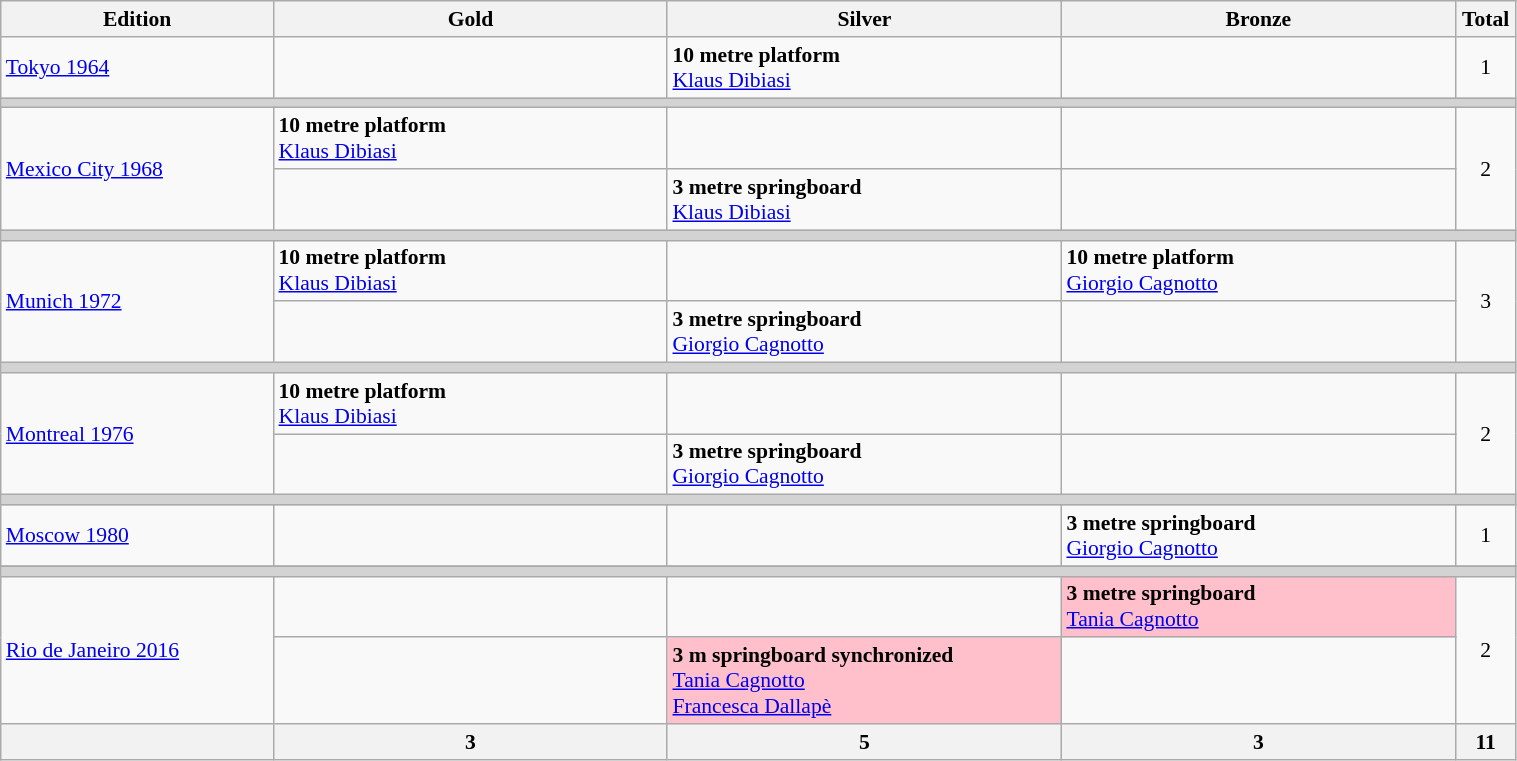<table class="wikitable" width=80% style="font-size:90%; text-align:left;">
<tr>
<th width=18%>Edition</th>
<th width=26%> Gold</th>
<th width=26%> Silver</th>
<th width=26%> Bronze</th>
<th width=4%>Total</th>
</tr>
<tr>
<td rowspan=1 align=left> <a href='#'>Tokyo 1964</a></td>
<td></td>
<td><strong>10 metre platform</strong><br><a href='#'>Klaus Dibiasi</a></td>
<td></td>
<td rowspan=1 align=center>1</td>
</tr>
<tr bgcolor=lightgrey>
<td colspan=5></td>
</tr>
<tr>
<td rowspan=2 align=left> <a href='#'>Mexico City 1968</a></td>
<td><strong>10 metre platform</strong><br><a href='#'>Klaus Dibiasi</a></td>
<td></td>
<td></td>
<td rowspan=2 align=center>2</td>
</tr>
<tr>
<td></td>
<td><strong>3 metre springboard</strong><br><a href='#'>Klaus Dibiasi</a></td>
<td></td>
</tr>
<tr bgcolor=lightgrey>
<td colspan=5></td>
</tr>
<tr>
<td rowspan=2 align=left> <a href='#'>Munich 1972</a></td>
<td><strong>10 metre platform</strong><br><a href='#'>Klaus Dibiasi</a></td>
<td></td>
<td><strong>10 metre platform</strong><br><a href='#'>Giorgio Cagnotto</a></td>
<td rowspan=2 align=center>3</td>
</tr>
<tr>
<td></td>
<td><strong>3 metre springboard</strong><br><a href='#'>Giorgio Cagnotto</a></td>
<td></td>
</tr>
<tr bgcolor=lightgrey>
<td colspan=5></td>
</tr>
<tr>
<td rowspan=2 align=left> <a href='#'>Montreal 1976</a></td>
<td><strong>10 metre platform</strong><br><a href='#'>Klaus Dibiasi</a></td>
<td></td>
<td></td>
<td rowspan=2 align=center>2</td>
</tr>
<tr>
<td></td>
<td><strong>3 metre springboard</strong><br><a href='#'>Giorgio Cagnotto</a></td>
<td></td>
</tr>
<tr bgcolor=lightgrey>
<td colspan=5></td>
</tr>
<tr>
<td rowspan=1 align=left> <a href='#'>Moscow 1980</a></td>
<td></td>
<td></td>
<td><strong>3 metre springboard</strong><br><a href='#'>Giorgio Cagnotto</a></td>
<td rowspan=1 align=center>1</td>
</tr>
<tr>
</tr>
<tr bgcolor=lightgrey>
<td colspan=5></td>
</tr>
<tr>
<td rowspan=2 align=left> <a href='#'>Rio de Janeiro 2016</a></td>
<td></td>
<td></td>
<td bgcolor=pink><strong>3 metre springboard</strong><br><a href='#'>Tania Cagnotto</a></td>
<td rowspan=2 align=center>2</td>
</tr>
<tr>
<td></td>
<td bgcolor=pink><strong>3 m springboard synchronized</strong><br><a href='#'>Tania Cagnotto</a><br><a href='#'>Francesca Dallapè</a></td>
<td></td>
</tr>
<tr>
<th></th>
<th>3</th>
<th>5</th>
<th>3</th>
<th>11</th>
</tr>
</table>
